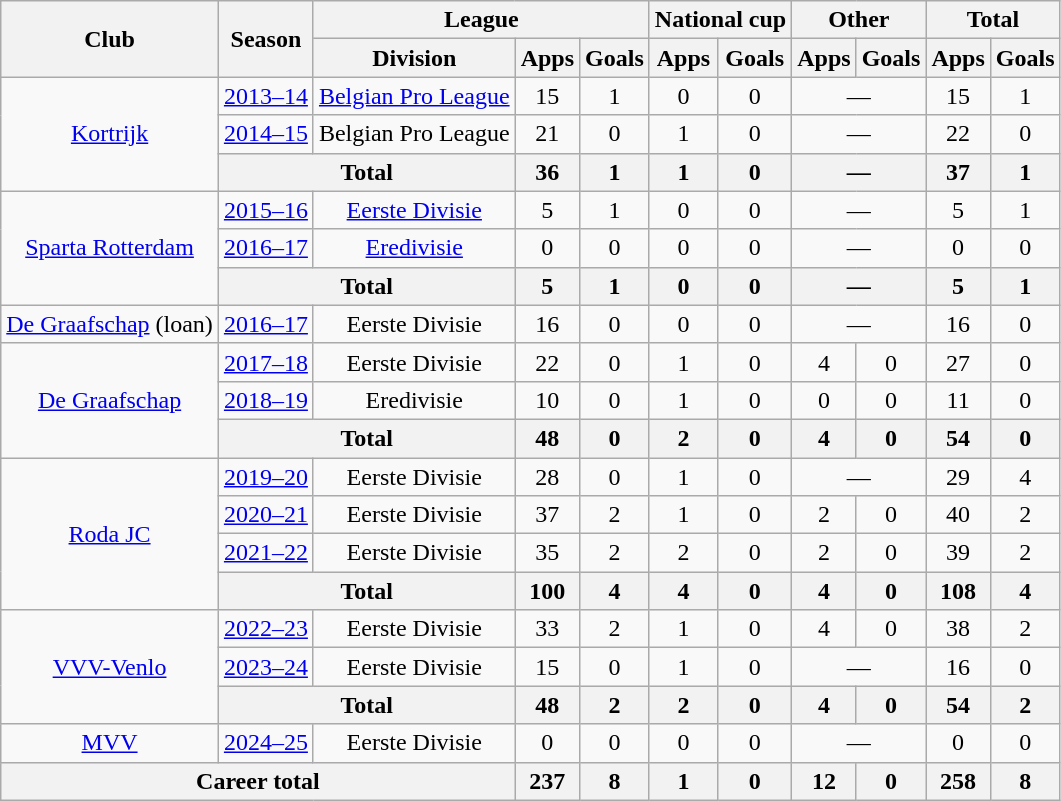<table class="wikitable" style="text-align:center">
<tr>
<th rowspan="2">Club</th>
<th rowspan="2">Season</th>
<th colspan="3">League</th>
<th colspan="2">National cup</th>
<th colspan="2">Other</th>
<th colspan="2">Total</th>
</tr>
<tr>
<th>Division</th>
<th>Apps</th>
<th>Goals</th>
<th>Apps</th>
<th>Goals</th>
<th>Apps</th>
<th>Goals</th>
<th>Apps</th>
<th>Goals</th>
</tr>
<tr>
<td rowspan="3"><a href='#'>Kortrijk</a></td>
<td><a href='#'>2013–14</a></td>
<td><a href='#'>Belgian Pro League</a></td>
<td>15</td>
<td>1</td>
<td>0</td>
<td>0</td>
<td colspan="2">—</td>
<td>15</td>
<td>1</td>
</tr>
<tr>
<td><a href='#'>2014–15</a></td>
<td>Belgian Pro League</td>
<td>21</td>
<td>0</td>
<td>1</td>
<td>0</td>
<td colspan="2">—</td>
<td>22</td>
<td>0</td>
</tr>
<tr>
<th colspan="2">Total</th>
<th>36</th>
<th>1</th>
<th>1</th>
<th>0</th>
<th colspan="2">—</th>
<th>37</th>
<th>1</th>
</tr>
<tr>
<td rowspan="3"><a href='#'>Sparta Rotterdam</a></td>
<td><a href='#'>2015–16</a></td>
<td><a href='#'>Eerste Divisie</a></td>
<td>5</td>
<td>1</td>
<td>0</td>
<td>0</td>
<td colspan="2">—</td>
<td>5</td>
<td>1</td>
</tr>
<tr>
<td><a href='#'>2016–17</a></td>
<td><a href='#'>Eredivisie</a></td>
<td>0</td>
<td>0</td>
<td>0</td>
<td>0</td>
<td colspan="2">—</td>
<td>0</td>
<td>0</td>
</tr>
<tr>
<th colspan="2">Total</th>
<th>5</th>
<th>1</th>
<th>0</th>
<th>0</th>
<th colspan="2">—</th>
<th>5</th>
<th>1</th>
</tr>
<tr>
<td><a href='#'>De Graafschap</a> (loan)</td>
<td><a href='#'>2016–17</a></td>
<td>Eerste Divisie</td>
<td>16</td>
<td>0</td>
<td>0</td>
<td>0</td>
<td colspan="2">—</td>
<td>16</td>
<td>0</td>
</tr>
<tr>
<td rowspan="3"><a href='#'>De Graafschap</a></td>
<td><a href='#'>2017–18</a></td>
<td>Eerste Divisie</td>
<td>22</td>
<td>0</td>
<td>1</td>
<td>0</td>
<td>4</td>
<td>0</td>
<td>27</td>
<td>0</td>
</tr>
<tr>
<td><a href='#'>2018–19</a></td>
<td>Eredivisie</td>
<td>10</td>
<td>0</td>
<td>1</td>
<td>0</td>
<td>0</td>
<td>0</td>
<td>11</td>
<td>0</td>
</tr>
<tr>
<th colspan="2">Total</th>
<th>48</th>
<th>0</th>
<th>2</th>
<th>0</th>
<th>4</th>
<th>0</th>
<th>54</th>
<th>0</th>
</tr>
<tr>
<td rowspan="4"><a href='#'>Roda JC</a></td>
<td><a href='#'>2019–20</a></td>
<td>Eerste Divisie</td>
<td>28</td>
<td>0</td>
<td>1</td>
<td>0</td>
<td colspan="2">—</td>
<td>29</td>
<td>4</td>
</tr>
<tr>
<td><a href='#'>2020–21</a></td>
<td>Eerste Divisie</td>
<td>37</td>
<td>2</td>
<td>1</td>
<td>0</td>
<td>2</td>
<td>0</td>
<td>40</td>
<td>2</td>
</tr>
<tr>
<td><a href='#'>2021–22</a></td>
<td>Eerste Divisie</td>
<td>35</td>
<td>2</td>
<td>2</td>
<td>0</td>
<td>2</td>
<td>0</td>
<td>39</td>
<td>2</td>
</tr>
<tr>
<th colspan="2">Total</th>
<th>100</th>
<th>4</th>
<th>4</th>
<th>0</th>
<th>4</th>
<th>0</th>
<th>108</th>
<th>4</th>
</tr>
<tr>
<td rowspan="3"><a href='#'>VVV-Venlo</a></td>
<td><a href='#'>2022–23</a></td>
<td>Eerste Divisie</td>
<td>33</td>
<td>2</td>
<td>1</td>
<td>0</td>
<td>4</td>
<td>0</td>
<td>38</td>
<td>2</td>
</tr>
<tr>
<td><a href='#'>2023–24</a></td>
<td>Eerste Divisie</td>
<td>15</td>
<td>0</td>
<td>1</td>
<td>0</td>
<td colspan="2">—</td>
<td>16</td>
<td>0</td>
</tr>
<tr>
<th colspan="2">Total</th>
<th>48</th>
<th>2</th>
<th>2</th>
<th>0</th>
<th>4</th>
<th>0</th>
<th>54</th>
<th>2</th>
</tr>
<tr>
<td><a href='#'>MVV</a></td>
<td><a href='#'>2024–25</a></td>
<td>Eerste Divisie</td>
<td>0</td>
<td>0</td>
<td>0</td>
<td>0</td>
<td colspan="2">—</td>
<td>0</td>
<td>0</td>
</tr>
<tr>
<th colspan="3">Career total</th>
<th>237</th>
<th>8</th>
<th>1</th>
<th>0</th>
<th>12</th>
<th>0</th>
<th>258</th>
<th>8</th>
</tr>
</table>
